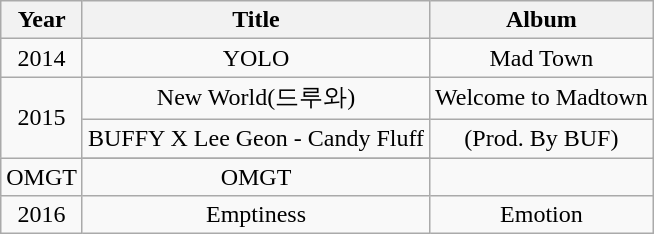<table class="wikitable" style="text-align:center;">
<tr>
<th>Year</th>
<th>Title</th>
<th>Album</th>
</tr>
<tr>
<td>2014</td>
<td>YOLO</td>
<td>Mad Town</td>
</tr>
<tr>
<td rowspan="3">2015</td>
<td>New World(드루와)</td>
<td>Welcome to Madtown</td>
</tr>
<tr>
<td>BUFFY X Lee Geon - Candy Fluff</td>
<td>(Prod. By BUF)</td>
</tr>
<tr>
</tr>
<tr>
<td>OMGT</td>
<td>OMGT</td>
</tr>
<tr>
<td>2016</td>
<td>Emptiness</td>
<td>Emotion</td>
</tr>
</table>
